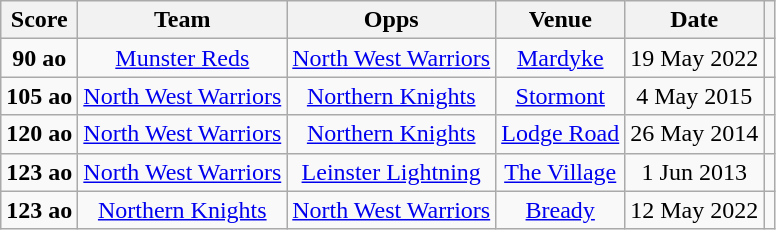<table class="wikitable" style="text-align:center;">
<tr>
<th>Score</th>
<th>Team</th>
<th>Opps</th>
<th>Venue</th>
<th>Date</th>
<th></th>
</tr>
<tr>
<td><strong>90 ao</strong></td>
<td><a href='#'>Munster Reds</a></td>
<td><a href='#'>North West Warriors</a></td>
<td><a href='#'>Mardyke</a></td>
<td>19 May 2022</td>
<td></td>
</tr>
<tr>
<td><strong>105 ao</strong></td>
<td><a href='#'>North West Warriors</a></td>
<td><a href='#'>Northern Knights</a></td>
<td><a href='#'>Stormont</a></td>
<td>4 May 2015</td>
<td></td>
</tr>
<tr>
<td><strong>120 ao</strong></td>
<td><a href='#'>North West Warriors</a></td>
<td><a href='#'>Northern Knights</a></td>
<td><a href='#'>Lodge Road</a></td>
<td>26 May 2014</td>
<td></td>
</tr>
<tr>
<td><strong>123 ao</strong></td>
<td><a href='#'>North West Warriors</a></td>
<td><a href='#'>Leinster Lightning</a></td>
<td><a href='#'>The Village</a></td>
<td>1 Jun 2013</td>
<td></td>
</tr>
<tr>
<td><strong>123 ao</strong></td>
<td><a href='#'>Northern Knights</a></td>
<td><a href='#'>North West Warriors</a></td>
<td><a href='#'>Bready</a></td>
<td>12 May 2022</td>
<td></td>
</tr>
</table>
